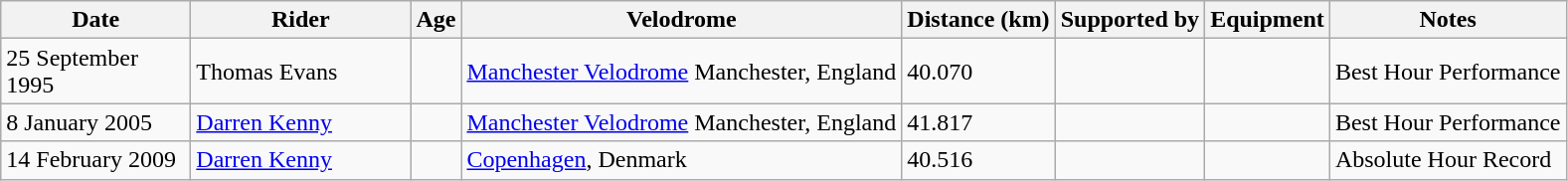<table class="wikitable sortable">
<tr>
<th width=120>Date</th>
<th width=140>Rider</th>
<th>Age</th>
<th>Velodrome</th>
<th>Distance (km)</th>
<th>Supported by</th>
<th>Equipment</th>
<th>Notes</th>
</tr>
<tr>
<td>25 September 1995</td>
<td> Thomas Evans</td>
<td></td>
<td><a href='#'>Manchester Velodrome</a> Manchester, England</td>
<td>40.070</td>
<td></td>
<td></td>
<td>Best Hour Performance</td>
</tr>
<tr>
<td>8 January 2005</td>
<td> <a href='#'>Darren Kenny</a></td>
<td></td>
<td><a href='#'>Manchester Velodrome</a> Manchester, England</td>
<td>41.817</td>
<td></td>
<td></td>
<td>Best Hour Performance</td>
</tr>
<tr>
<td>14 February 2009</td>
<td> <a href='#'>Darren Kenny</a></td>
<td></td>
<td><a href='#'>Copenhagen</a>, Denmark</td>
<td>40.516</td>
<td></td>
<td></td>
<td>Absolute Hour Record</td>
</tr>
</table>
